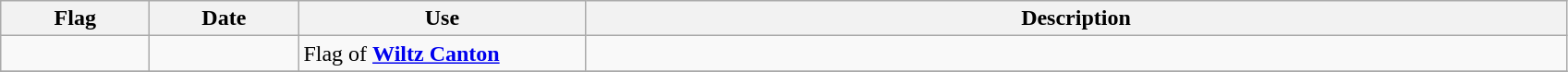<table class="wikitable">
<tr>
<th style="width:100px;">Flag</th>
<th style="width:100px;">Date</th>
<th style="width:200px;">Use</th>
<th style="width:700px;">Description</th>
</tr>
<tr>
<td></td>
<td></td>
<td>Flag of <strong><a href='#'>Wiltz Canton</a></strong></td>
<td></td>
</tr>
<tr>
</tr>
</table>
